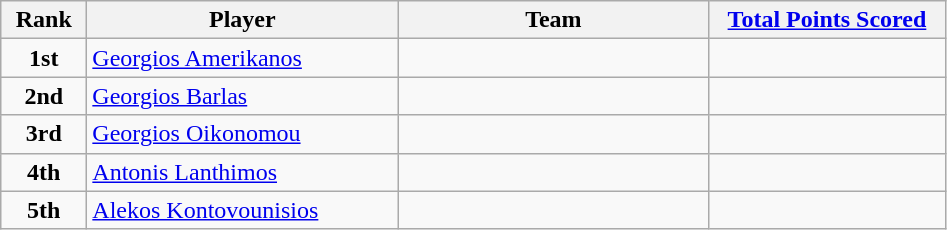<table class="wikitable sortable">
<tr>
<th style="width:50px;">Rank</th>
<th style="width:200px;">Player</th>
<th style="width:200px;">Team</th>
<th style="width:150px;"><a href='#'>Total Points Scored</a></th>
</tr>
<tr>
<td style="text-align:center;"><strong>1st</strong></td>
<td> <a href='#'>Georgios Amerikanos</a></td>
<td></td>
<td></td>
</tr>
<tr>
<td style="text-align:center;"><strong>2nd</strong></td>
<td> <a href='#'>Georgios Barlas</a></td>
<td></td>
<td></td>
</tr>
<tr>
<td style="text-align:center;"><strong>3rd</strong></td>
<td> <a href='#'>Georgios Oikonomou</a></td>
<td></td>
<td></td>
</tr>
<tr>
<td style="text-align:center;"><strong>4th</strong></td>
<td> <a href='#'>Antonis Lanthimos</a></td>
<td></td>
<td></td>
</tr>
<tr>
<td style="text-align:center;"><strong>5th</strong></td>
<td> <a href='#'>Alekos Kontovounisios</a></td>
<td></td>
<td></td>
</tr>
</table>
